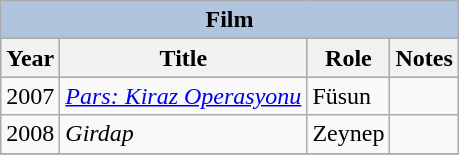<table class="wikitable plainrowheaders sortable" style="margin-right: 0;">
<tr bgcolor="#CCCCCC" align="center">
<th colspan="4" style="background: LightSteelBlue;">Film</th>
</tr>
<tr bgcolor="#CCCCCC" align="center">
<th>Year</th>
<th>Title</th>
<th>Role</th>
<th>Notes</th>
</tr>
<tr>
<td>2007</td>
<td><em><a href='#'>Pars: Kiraz Operasyonu</a></em></td>
<td>Füsun</td>
<td></td>
</tr>
<tr>
<td>2008</td>
<td><em>Girdap</em></td>
<td>Zeynep</td>
<td></td>
</tr>
<tr>
</tr>
</table>
